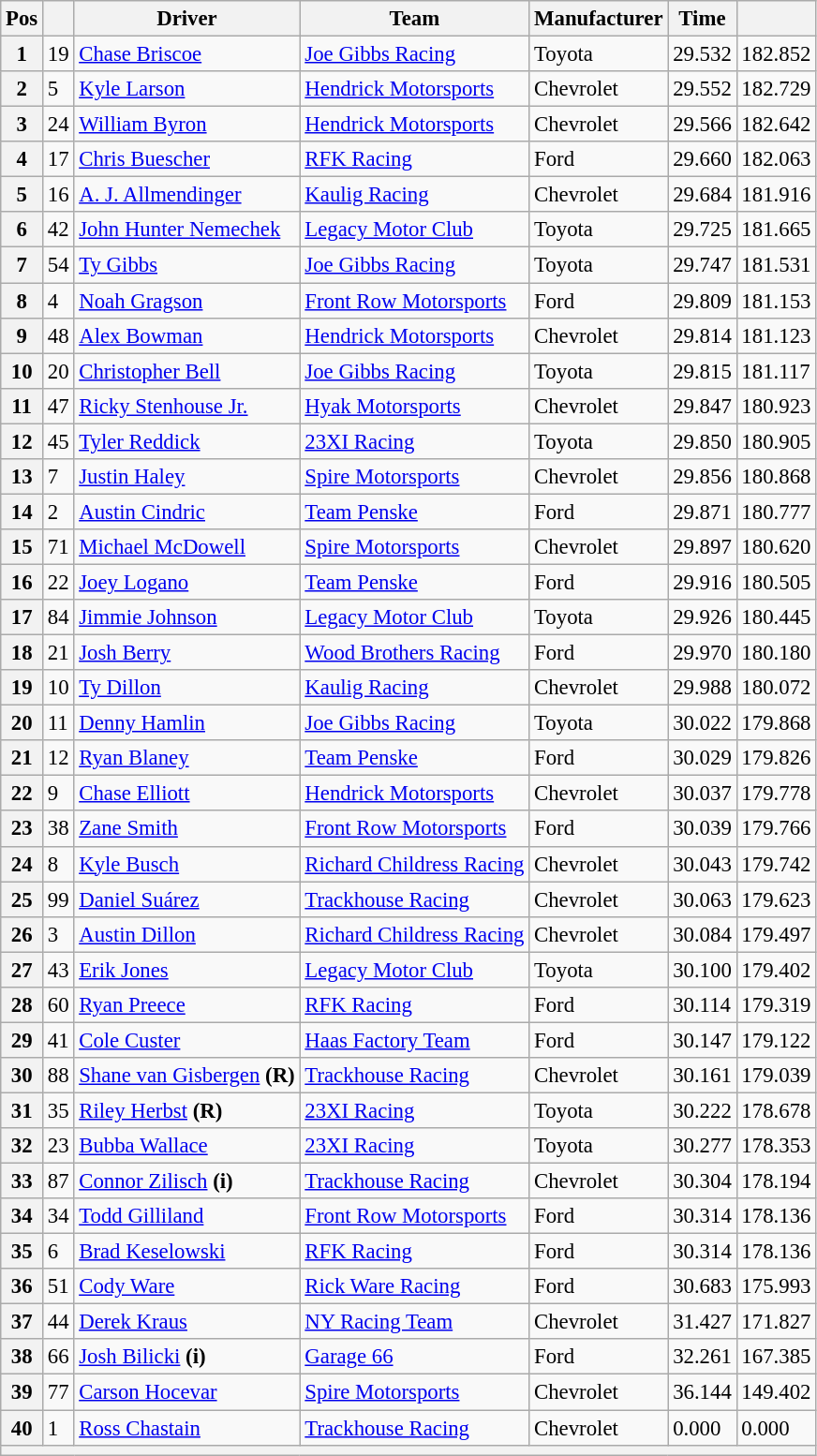<table class="wikitable" style="font-size:95%">
<tr>
<th>Pos</th>
<th></th>
<th>Driver</th>
<th>Team</th>
<th>Manufacturer</th>
<th>Time</th>
<th></th>
</tr>
<tr>
<th>1</th>
<td>19</td>
<td><a href='#'>Chase Briscoe</a></td>
<td><a href='#'>Joe Gibbs Racing</a></td>
<td>Toyota</td>
<td>29.532</td>
<td>182.852</td>
</tr>
<tr>
<th>2</th>
<td>5</td>
<td><a href='#'>Kyle Larson</a></td>
<td><a href='#'>Hendrick Motorsports</a></td>
<td>Chevrolet</td>
<td>29.552</td>
<td>182.729</td>
</tr>
<tr>
<th>3</th>
<td>24</td>
<td><a href='#'>William Byron</a></td>
<td><a href='#'>Hendrick Motorsports</a></td>
<td>Chevrolet</td>
<td>29.566</td>
<td>182.642</td>
</tr>
<tr>
<th>4</th>
<td>17</td>
<td><a href='#'>Chris Buescher</a></td>
<td><a href='#'>RFK Racing</a></td>
<td>Ford</td>
<td>29.660</td>
<td>182.063</td>
</tr>
<tr>
<th>5</th>
<td>16</td>
<td><a href='#'>A. J. Allmendinger</a></td>
<td><a href='#'>Kaulig Racing</a></td>
<td>Chevrolet</td>
<td>29.684</td>
<td>181.916</td>
</tr>
<tr>
<th>6</th>
<td>42</td>
<td><a href='#'>John Hunter Nemechek</a></td>
<td><a href='#'>Legacy Motor Club</a></td>
<td>Toyota</td>
<td>29.725</td>
<td>181.665</td>
</tr>
<tr>
<th>7</th>
<td>54</td>
<td><a href='#'>Ty Gibbs</a></td>
<td><a href='#'>Joe Gibbs Racing</a></td>
<td>Toyota</td>
<td>29.747</td>
<td>181.531</td>
</tr>
<tr>
<th>8</th>
<td>4</td>
<td><a href='#'>Noah Gragson</a></td>
<td><a href='#'>Front Row Motorsports</a></td>
<td>Ford</td>
<td>29.809</td>
<td>181.153</td>
</tr>
<tr>
<th>9</th>
<td>48</td>
<td><a href='#'>Alex Bowman</a></td>
<td><a href='#'>Hendrick Motorsports</a></td>
<td>Chevrolet</td>
<td>29.814</td>
<td>181.123</td>
</tr>
<tr>
<th>10</th>
<td>20</td>
<td><a href='#'>Christopher Bell</a></td>
<td><a href='#'>Joe Gibbs Racing</a></td>
<td>Toyota</td>
<td>29.815</td>
<td>181.117</td>
</tr>
<tr>
<th>11</th>
<td>47</td>
<td><a href='#'>Ricky Stenhouse Jr.</a></td>
<td><a href='#'>Hyak Motorsports</a></td>
<td>Chevrolet</td>
<td>29.847</td>
<td>180.923</td>
</tr>
<tr>
<th>12</th>
<td>45</td>
<td><a href='#'>Tyler Reddick</a></td>
<td><a href='#'>23XI Racing</a></td>
<td>Toyota</td>
<td>29.850</td>
<td>180.905</td>
</tr>
<tr>
<th>13</th>
<td>7</td>
<td><a href='#'>Justin Haley</a></td>
<td><a href='#'>Spire Motorsports</a></td>
<td>Chevrolet</td>
<td>29.856</td>
<td>180.868</td>
</tr>
<tr>
<th>14</th>
<td>2</td>
<td><a href='#'>Austin Cindric</a></td>
<td><a href='#'>Team Penske</a></td>
<td>Ford</td>
<td>29.871</td>
<td>180.777</td>
</tr>
<tr>
<th>15</th>
<td>71</td>
<td><a href='#'>Michael McDowell</a></td>
<td><a href='#'>Spire Motorsports</a></td>
<td>Chevrolet</td>
<td>29.897</td>
<td>180.620</td>
</tr>
<tr>
<th>16</th>
<td>22</td>
<td><a href='#'>Joey Logano</a></td>
<td><a href='#'>Team Penske</a></td>
<td>Ford</td>
<td>29.916</td>
<td>180.505</td>
</tr>
<tr>
<th>17</th>
<td>84</td>
<td><a href='#'>Jimmie Johnson</a></td>
<td><a href='#'>Legacy Motor Club</a></td>
<td>Toyota</td>
<td>29.926</td>
<td>180.445</td>
</tr>
<tr>
<th>18</th>
<td>21</td>
<td><a href='#'>Josh Berry</a></td>
<td><a href='#'>Wood Brothers Racing</a></td>
<td>Ford</td>
<td>29.970</td>
<td>180.180</td>
</tr>
<tr>
<th>19</th>
<td>10</td>
<td><a href='#'>Ty Dillon</a></td>
<td><a href='#'>Kaulig Racing</a></td>
<td>Chevrolet</td>
<td>29.988</td>
<td>180.072</td>
</tr>
<tr>
<th>20</th>
<td>11</td>
<td><a href='#'>Denny Hamlin</a></td>
<td><a href='#'>Joe Gibbs Racing</a></td>
<td>Toyota</td>
<td>30.022</td>
<td>179.868</td>
</tr>
<tr>
<th>21</th>
<td>12</td>
<td><a href='#'>Ryan Blaney</a></td>
<td><a href='#'>Team Penske</a></td>
<td>Ford</td>
<td>30.029</td>
<td>179.826</td>
</tr>
<tr>
<th>22</th>
<td>9</td>
<td><a href='#'>Chase Elliott</a></td>
<td><a href='#'>Hendrick Motorsports</a></td>
<td>Chevrolet</td>
<td>30.037</td>
<td>179.778</td>
</tr>
<tr>
<th>23</th>
<td>38</td>
<td><a href='#'>Zane Smith</a></td>
<td><a href='#'>Front Row Motorsports</a></td>
<td>Ford</td>
<td>30.039</td>
<td>179.766</td>
</tr>
<tr>
<th>24</th>
<td>8</td>
<td><a href='#'>Kyle Busch</a></td>
<td><a href='#'>Richard Childress Racing</a></td>
<td>Chevrolet</td>
<td>30.043</td>
<td>179.742</td>
</tr>
<tr>
<th>25</th>
<td>99</td>
<td><a href='#'>Daniel Suárez</a></td>
<td><a href='#'>Trackhouse Racing</a></td>
<td>Chevrolet</td>
<td>30.063</td>
<td>179.623</td>
</tr>
<tr>
<th>26</th>
<td>3</td>
<td><a href='#'>Austin Dillon</a></td>
<td><a href='#'>Richard Childress Racing</a></td>
<td>Chevrolet</td>
<td>30.084</td>
<td>179.497</td>
</tr>
<tr>
<th>27</th>
<td>43</td>
<td><a href='#'>Erik Jones</a></td>
<td><a href='#'>Legacy Motor Club</a></td>
<td>Toyota</td>
<td>30.100</td>
<td>179.402</td>
</tr>
<tr>
<th>28</th>
<td>60</td>
<td><a href='#'>Ryan Preece</a></td>
<td><a href='#'>RFK Racing</a></td>
<td>Ford</td>
<td>30.114</td>
<td>179.319</td>
</tr>
<tr>
<th>29</th>
<td>41</td>
<td><a href='#'>Cole Custer</a></td>
<td><a href='#'>Haas Factory Team</a></td>
<td>Ford</td>
<td>30.147</td>
<td>179.122</td>
</tr>
<tr>
<th>30</th>
<td>88</td>
<td><a href='#'>Shane van Gisbergen</a> <strong>(R)</strong></td>
<td><a href='#'>Trackhouse Racing</a></td>
<td>Chevrolet</td>
<td>30.161</td>
<td>179.039</td>
</tr>
<tr>
<th>31</th>
<td>35</td>
<td><a href='#'>Riley Herbst</a> <strong>(R)</strong></td>
<td><a href='#'>23XI Racing</a></td>
<td>Toyota</td>
<td>30.222</td>
<td>178.678</td>
</tr>
<tr>
<th>32</th>
<td>23</td>
<td><a href='#'>Bubba Wallace</a></td>
<td><a href='#'>23XI Racing</a></td>
<td>Toyota</td>
<td>30.277</td>
<td>178.353</td>
</tr>
<tr>
<th>33</th>
<td>87</td>
<td><a href='#'>Connor Zilisch</a> <strong>(i)</strong></td>
<td><a href='#'>Trackhouse Racing</a></td>
<td>Chevrolet</td>
<td>30.304</td>
<td>178.194</td>
</tr>
<tr>
<th>34</th>
<td>34</td>
<td><a href='#'>Todd Gilliland</a></td>
<td><a href='#'>Front Row Motorsports</a></td>
<td>Ford</td>
<td>30.314</td>
<td>178.136</td>
</tr>
<tr>
<th>35</th>
<td>6</td>
<td><a href='#'>Brad Keselowski</a></td>
<td><a href='#'>RFK Racing</a></td>
<td>Ford</td>
<td>30.314</td>
<td>178.136</td>
</tr>
<tr>
<th>36</th>
<td>51</td>
<td><a href='#'>Cody Ware</a></td>
<td><a href='#'>Rick Ware Racing</a></td>
<td>Ford</td>
<td>30.683</td>
<td>175.993</td>
</tr>
<tr>
<th>37</th>
<td>44</td>
<td><a href='#'>Derek Kraus</a></td>
<td><a href='#'>NY Racing Team</a></td>
<td>Chevrolet</td>
<td>31.427</td>
<td>171.827</td>
</tr>
<tr>
<th>38</th>
<td>66</td>
<td><a href='#'>Josh Bilicki</a> <strong>(i)</strong></td>
<td><a href='#'>Garage 66</a></td>
<td>Ford</td>
<td>32.261</td>
<td>167.385</td>
</tr>
<tr>
<th>39</th>
<td>77</td>
<td><a href='#'>Carson Hocevar</a></td>
<td><a href='#'>Spire Motorsports</a></td>
<td>Chevrolet</td>
<td>36.144</td>
<td>149.402</td>
</tr>
<tr>
<th>40</th>
<td>1</td>
<td><a href='#'>Ross Chastain</a></td>
<td><a href='#'>Trackhouse Racing</a></td>
<td>Chevrolet</td>
<td>0.000</td>
<td>0.000</td>
</tr>
<tr>
<th colspan="7"></th>
</tr>
</table>
